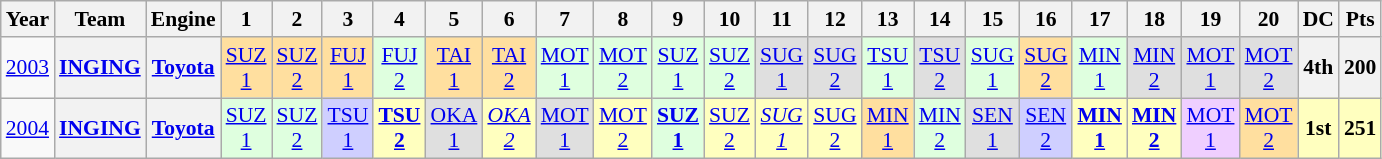<table class="wikitable" style="text-align:center; font-size:90%">
<tr>
<th>Year</th>
<th>Team</th>
<th>Engine</th>
<th>1</th>
<th>2</th>
<th>3</th>
<th>4</th>
<th>5</th>
<th>6</th>
<th>7</th>
<th>8</th>
<th>9</th>
<th>10</th>
<th>11</th>
<th>12</th>
<th>13</th>
<th>14</th>
<th>15</th>
<th>16</th>
<th>17</th>
<th>18</th>
<th>19</th>
<th>20</th>
<th>DC</th>
<th>Pts</th>
</tr>
<tr>
<td><a href='#'>2003</a></td>
<th><a href='#'>INGING</a></th>
<th><a href='#'>Toyota</a></th>
<td style="background:#FFDF9F;"><a href='#'>SUZ<br>1</a><br></td>
<td style="background:#FFDF9F;"><a href='#'>SUZ<br>2</a><br></td>
<td style="background:#FFDF9F;"><a href='#'>FUJ<br>1</a><br></td>
<td style="background:#DFFFDF;"><a href='#'>FUJ<br>2</a><br></td>
<td style="background:#FFDF9F;"><a href='#'>TAI<br>1</a><br></td>
<td style="background:#FFDF9F;"><a href='#'>TAI<br>2</a><br></td>
<td style="background:#DFFFDF;"><a href='#'>MOT<br>1</a><br></td>
<td style="background:#DFFFDF;"><a href='#'>MOT<br>2</a><br></td>
<td style="background:#DFFFDF;"><a href='#'>SUZ<br>1</a><br></td>
<td style="background:#DFFFDF;"><a href='#'>SUZ<br>2</a><br></td>
<td style="background:#DFDFDF;"><a href='#'>SUG<br>1</a><br></td>
<td style="background:#DFDFDF;"><a href='#'>SUG<br>2</a><br></td>
<td style="background:#DFFFDF;"><a href='#'>TSU<br>1</a><br></td>
<td style="background:#DFDFDF;"><a href='#'>TSU<br>2</a><br></td>
<td style="background:#DFFFDF;"><a href='#'>SUG<br>1</a><br></td>
<td style="background:#FFDF9F;"><a href='#'>SUG<br>2</a><br></td>
<td style="background:#DFFFDF;"><a href='#'>MIN<br>1</a><br></td>
<td style="background:#DFDFDF;"><a href='#'>MIN<br>2</a><br></td>
<td style="background:#DFDFDF;"><a href='#'>MOT<br>1</a><br></td>
<td style="background:#DFDFDF;"><a href='#'>MOT<br>2</a><br></td>
<th>4th</th>
<th>200</th>
</tr>
<tr>
<td><a href='#'>2004</a></td>
<th><a href='#'>INGING</a></th>
<th><a href='#'>Toyota</a></th>
<td style="background:#DFFFDF;"><a href='#'>SUZ<br>1</a><br></td>
<td style="background:#DFFFDF;"><a href='#'>SUZ<br>2</a><br></td>
<td style="background:#CFCFFF;"><a href='#'>TSU<br>1</a><br></td>
<td style="background:#FFFFBF;"><strong><a href='#'>TSU<br>2</a></strong><br></td>
<td style="background:#DFDFDF;"><a href='#'>OKA<br>1</a><br></td>
<td style="background:#FFFFBF;"><em><a href='#'>OKA<br>2</a></em><br></td>
<td style="background:#DFDFDF;"><a href='#'>MOT<br>1</a><br></td>
<td style="background:#FFFFBF;"><a href='#'>MOT<br>2</a><br></td>
<td style="background:#DFFFDF;"><strong><a href='#'>SUZ<br>1</a></strong><br></td>
<td style="background:#FFFFBF;"><a href='#'>SUZ<br>2</a><br></td>
<td style="background:#FFFFBF;"><em><a href='#'>SUG<br>1</a></em><br></td>
<td style="background:#FFFFBF;"><a href='#'>SUG<br>2</a><br></td>
<td style="background:#FFDF9F;"><a href='#'>MIN<br>1</a><br></td>
<td style="background:#DFFFDF;"><a href='#'>MIN<br>2</a><br></td>
<td style="background:#DFDFDF;"><a href='#'>SEN<br>1</a><br></td>
<td style="background:#CFCFFF;"><a href='#'>SEN<br>2</a><br></td>
<td style="background:#FFFFBF;"><strong><a href='#'>MIN<br>1</a></strong><br></td>
<td style="background:#FFFFBF;"><strong><a href='#'>MIN<br>2</a></strong><br></td>
<td style="background:#EFCFFF;"><a href='#'>MOT<br>1</a><br></td>
<td style="background:#FFDF9F;"><a href='#'>MOT<br>2</a><br></td>
<th style="background:#FFFFBF;">1st</th>
<th style="background:#FFFFBF;">251</th>
</tr>
</table>
